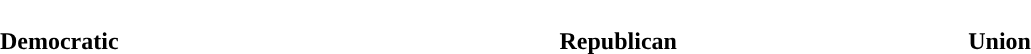<table style="width:70%; text-align:center">
<tr style="color:white">
<td style="background:"><strong>44</strong></td>
<td style="background:"><strong>1</strong></td>
<td style="background:"><strong>108</strong></td>
<td style="background:"><strong>30</strong></td>
</tr>
<tr>
<td><span><strong>Democratic</strong></span></td>
<td></td>
<td><span><strong>Republican</strong></span></td>
<td><span><strong>Union</strong></span></td>
</tr>
</table>
